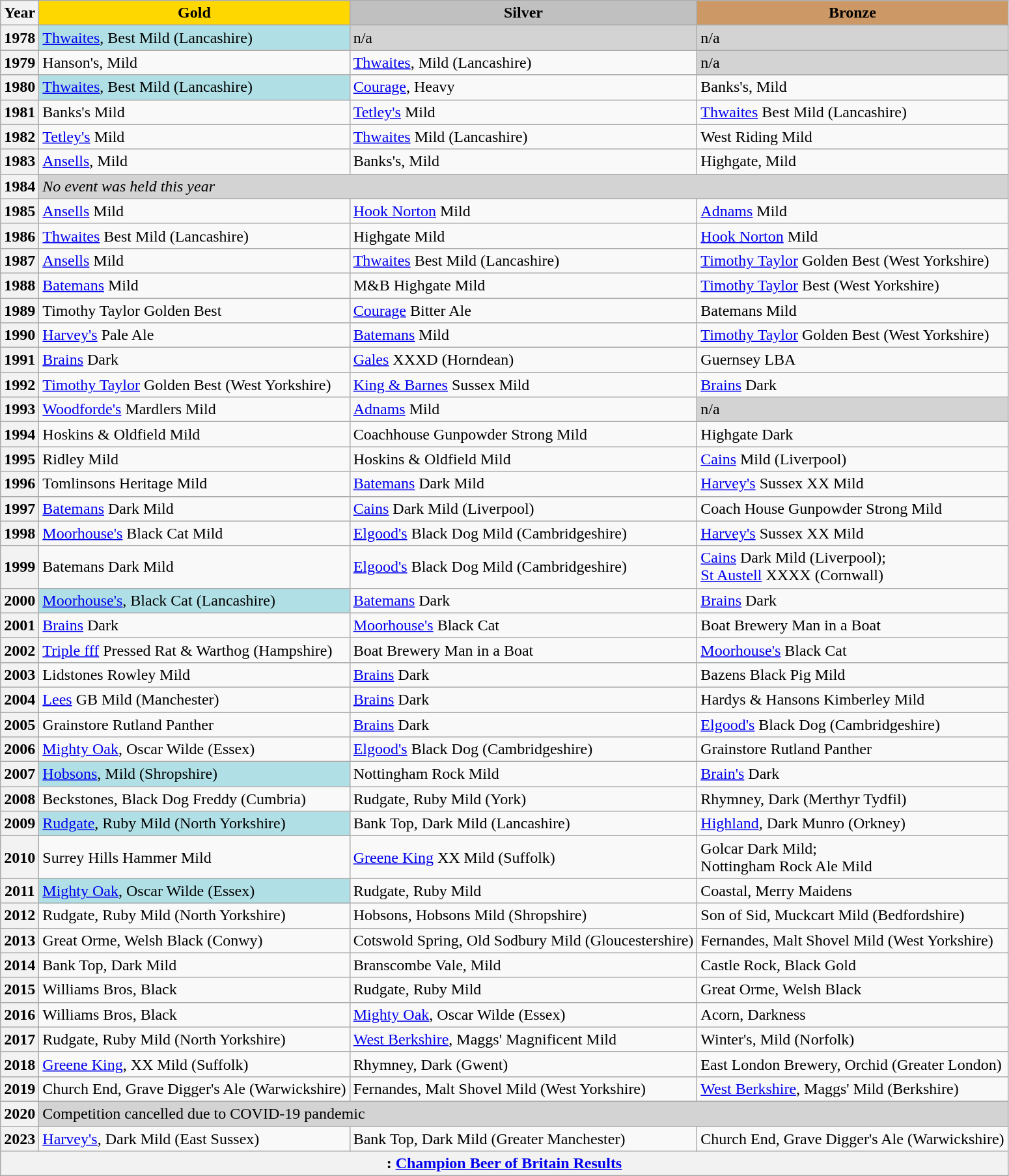<table class="wikitable">
<tr>
<th>Year</th>
<th style="background:gold;"><strong>Gold</strong></th>
<th style="background:silver;"><strong>Silver</strong></th>
<th style="background:#c96;"><strong>Bronze</strong></th>
</tr>
<tr>
<th>1978</th>
<td style="background:powderblue;"><a href='#'>Thwaites</a>, Best Mild (Lancashire)</td>
<td style="background:lightgray;">n/a</td>
<td style="background:lightgray;">n/a</td>
</tr>
<tr>
<th>1979</th>
<td>Hanson's, Mild</td>
<td><a href='#'>Thwaites</a>, Mild (Lancashire)</td>
<td style="background:lightgray;">n/a</td>
</tr>
<tr>
<th>1980</th>
<td style="background:powderblue;"><a href='#'>Thwaites</a>, Best Mild (Lancashire)</td>
<td><a href='#'>Courage</a>, Heavy</td>
<td>Banks's, Mild</td>
</tr>
<tr>
<th>1981</th>
<td>Banks's Mild</td>
<td><a href='#'>Tetley's</a> Mild</td>
<td><a href='#'>Thwaites</a> Best Mild (Lancashire)</td>
</tr>
<tr>
<th>1982</th>
<td><a href='#'>Tetley's</a> Mild</td>
<td><a href='#'>Thwaites</a> Mild (Lancashire)</td>
<td>West Riding Mild</td>
</tr>
<tr>
<th>1983</th>
<td><a href='#'>Ansells</a>, Mild</td>
<td>Banks's, Mild</td>
<td>Highgate, Mild</td>
</tr>
<tr>
<th>1984</th>
<td style="background:lightgray;" colspan="3"><em>No event was held this year</em></td>
</tr>
<tr>
<th>1985</th>
<td><a href='#'>Ansells</a> Mild</td>
<td><a href='#'>Hook Norton</a> Mild</td>
<td><a href='#'>Adnams</a> Mild</td>
</tr>
<tr>
<th>1986</th>
<td><a href='#'>Thwaites</a> Best Mild (Lancashire)</td>
<td>Highgate Mild</td>
<td><a href='#'>Hook Norton</a> Mild</td>
</tr>
<tr>
<th>1987</th>
<td><a href='#'>Ansells</a> Mild</td>
<td><a href='#'>Thwaites</a> Best Mild (Lancashire)</td>
<td><a href='#'>Timothy Taylor</a> Golden Best (West Yorkshire)</td>
</tr>
<tr>
<th>1988</th>
<td><a href='#'>Batemans</a> Mild</td>
<td>M&B Highgate Mild</td>
<td><a href='#'>Timothy Taylor</a> Best (West Yorkshire)</td>
</tr>
<tr>
<th>1989</th>
<td>Timothy Taylor Golden Best</td>
<td><a href='#'>Courage</a> Bitter Ale</td>
<td>Batemans Mild</td>
</tr>
<tr>
<th>1990</th>
<td><a href='#'>Harvey's</a> Pale Ale</td>
<td><a href='#'>Batemans</a> Mild</td>
<td><a href='#'>Timothy Taylor</a> Golden Best (West Yorkshire)</td>
</tr>
<tr>
<th>1991</th>
<td><a href='#'>Brains</a> Dark</td>
<td><a href='#'>Gales</a> XXXD (Horndean)</td>
<td>Guernsey LBA</td>
</tr>
<tr>
<th>1992</th>
<td><a href='#'>Timothy Taylor</a> Golden Best (West Yorkshire)</td>
<td><a href='#'>King & Barnes</a> Sussex Mild</td>
<td><a href='#'>Brains</a> Dark</td>
</tr>
<tr>
<th>1993</th>
<td><a href='#'>Woodforde's</a> Mardlers Mild</td>
<td><a href='#'>Adnams</a> Mild</td>
<td style="background:lightgray;">n/a</td>
</tr>
<tr>
<th>1994</th>
<td>Hoskins & Oldfield Mild</td>
<td>Coachhouse Gunpowder Strong Mild</td>
<td>Highgate Dark</td>
</tr>
<tr>
<th>1995</th>
<td>Ridley Mild</td>
<td>Hoskins & Oldfield Mild</td>
<td><a href='#'>Cains</a> Mild (Liverpool)</td>
</tr>
<tr>
<th>1996</th>
<td>Tomlinsons Heritage Mild</td>
<td><a href='#'>Batemans</a> Dark Mild</td>
<td><a href='#'>Harvey's</a> Sussex XX Mild</td>
</tr>
<tr>
<th>1997</th>
<td><a href='#'>Batemans</a> Dark Mild</td>
<td><a href='#'>Cains</a> Dark Mild (Liverpool)</td>
<td>Coach House Gunpowder Strong Mild</td>
</tr>
<tr>
<th>1998</th>
<td><a href='#'>Moorhouse's</a> Black Cat Mild</td>
<td><a href='#'>Elgood's</a> Black Dog Mild (Cambridgeshire)</td>
<td><a href='#'>Harvey's</a> Sussex XX Mild</td>
</tr>
<tr>
<th>1999</th>
<td>Batemans Dark Mild</td>
<td><a href='#'>Elgood's</a> Black Dog Mild (Cambridgeshire)</td>
<td><a href='#'>Cains</a> Dark Mild (Liverpool);<br> <a href='#'>St Austell</a> XXXX (Cornwall)</td>
</tr>
<tr>
<th>2000</th>
<td style="background:powderblue;"><a href='#'>Moorhouse's</a>, Black Cat (Lancashire)</td>
<td><a href='#'>Batemans</a> Dark</td>
<td><a href='#'>Brains</a> Dark</td>
</tr>
<tr>
<th>2001</th>
<td><a href='#'>Brains</a> Dark</td>
<td><a href='#'>Moorhouse's</a> Black Cat</td>
<td>Boat Brewery Man in a Boat</td>
</tr>
<tr>
<th>2002</th>
<td><a href='#'>Triple fff</a> Pressed Rat & Warthog (Hampshire)</td>
<td>Boat Brewery Man in a Boat</td>
<td><a href='#'>Moorhouse's</a> Black Cat</td>
</tr>
<tr>
<th>2003</th>
<td>Lidstones Rowley Mild</td>
<td><a href='#'>Brains</a> Dark</td>
<td>Bazens Black Pig Mild</td>
</tr>
<tr>
<th>2004</th>
<td><a href='#'>Lees</a> GB Mild (Manchester)</td>
<td><a href='#'>Brains</a> Dark</td>
<td>Hardys & Hansons Kimberley Mild</td>
</tr>
<tr>
<th>2005</th>
<td>Grainstore Rutland Panther</td>
<td><a href='#'>Brains</a> Dark</td>
<td><a href='#'>Elgood's</a> Black Dog (Cambridgeshire)</td>
</tr>
<tr>
<th>2006</th>
<td><a href='#'>Mighty Oak</a>, Oscar Wilde (Essex)</td>
<td><a href='#'>Elgood's</a> Black Dog (Cambridgeshire)</td>
<td>Grainstore Rutland Panther</td>
</tr>
<tr>
<th>2007</th>
<td style="background:powderblue;"><a href='#'>Hobsons</a>, Mild (Shropshire)</td>
<td>Nottingham Rock Mild</td>
<td><a href='#'>Brain's</a> Dark</td>
</tr>
<tr>
<th>2008</th>
<td>Beckstones, Black Dog Freddy (Cumbria)</td>
<td>Rudgate, Ruby Mild (York)</td>
<td>Rhymney, Dark (Merthyr Tydfil)</td>
</tr>
<tr>
<th>2009</th>
<td style="background:powderblue;"><a href='#'>Rudgate</a>, Ruby Mild (North Yorkshire)</td>
<td>Bank Top, Dark Mild (Lancashire)</td>
<td><a href='#'>Highland</a>, Dark Munro (Orkney)</td>
</tr>
<tr>
<th>2010</th>
<td>Surrey Hills Hammer Mild</td>
<td><a href='#'>Greene King</a> XX Mild (Suffolk)</td>
<td>Golcar Dark Mild;<br>Nottingham Rock Ale Mild</td>
</tr>
<tr>
<th>2011</th>
<td style="background:powderblue;"><a href='#'>Mighty Oak</a>, Oscar Wilde (Essex)</td>
<td>Rudgate, Ruby Mild</td>
<td>Coastal, Merry Maidens</td>
</tr>
<tr>
<th>2012</th>
<td>Rudgate, Ruby Mild (North Yorkshire)</td>
<td>Hobsons, Hobsons Mild (Shropshire)</td>
<td>Son of Sid, Muckcart Mild (Bedfordshire)</td>
</tr>
<tr>
<th>2013</th>
<td>Great Orme, Welsh Black (Conwy)</td>
<td>Cotswold Spring, Old Sodbury Mild (Gloucestershire)</td>
<td>Fernandes, Malt Shovel Mild (West Yorkshire)</td>
</tr>
<tr>
<th>2014</th>
<td>Bank Top, Dark Mild</td>
<td>Branscombe Vale, Mild</td>
<td>Castle Rock, Black Gold</td>
</tr>
<tr>
<th>2015</th>
<td>Williams Bros, Black</td>
<td>Rudgate, Ruby Mild</td>
<td>Great Orme, Welsh Black</td>
</tr>
<tr>
<th>2016</th>
<td>Williams Bros, Black</td>
<td><a href='#'>Mighty Oak</a>, Oscar Wilde (Essex)</td>
<td>Acorn, Darkness</td>
</tr>
<tr>
<th>2017</th>
<td>Rudgate, Ruby Mild (North Yorkshire)</td>
<td><a href='#'>West Berkshire</a>, Maggs' Magnificent Mild</td>
<td>Winter's, Mild (Norfolk)</td>
</tr>
<tr>
<th>2018</th>
<td><a href='#'>Greene King</a>, XX Mild (Suffolk)</td>
<td>Rhymney, Dark (Gwent)</td>
<td>East London Brewery, Orchid (Greater London)</td>
</tr>
<tr>
<th>2019</th>
<td>Church End, Grave Digger's Ale (Warwickshire) </td>
<td>Fernandes, Malt Shovel Mild (West Yorkshire)</td>
<td><a href='#'>West Berkshire</a>, Maggs' Mild (Berkshire)</td>
</tr>
<tr>
<th>2020</th>
<td style="background:lightgray;" colspan="3">Competition cancelled due to COVID-19 pandemic</td>
</tr>
<tr>
<th>2023</th>
<td><a href='#'>Harvey's</a>, Dark Mild (East Sussex)</td>
<td>Bank Top, Dark Mild (Greater Manchester)</td>
<td>Church End, Grave Digger's Ale (Warwickshire)</td>
</tr>
<tr>
<th colspan="4">: <a href='#'>Champion Beer of Britain Results</a></th>
</tr>
</table>
